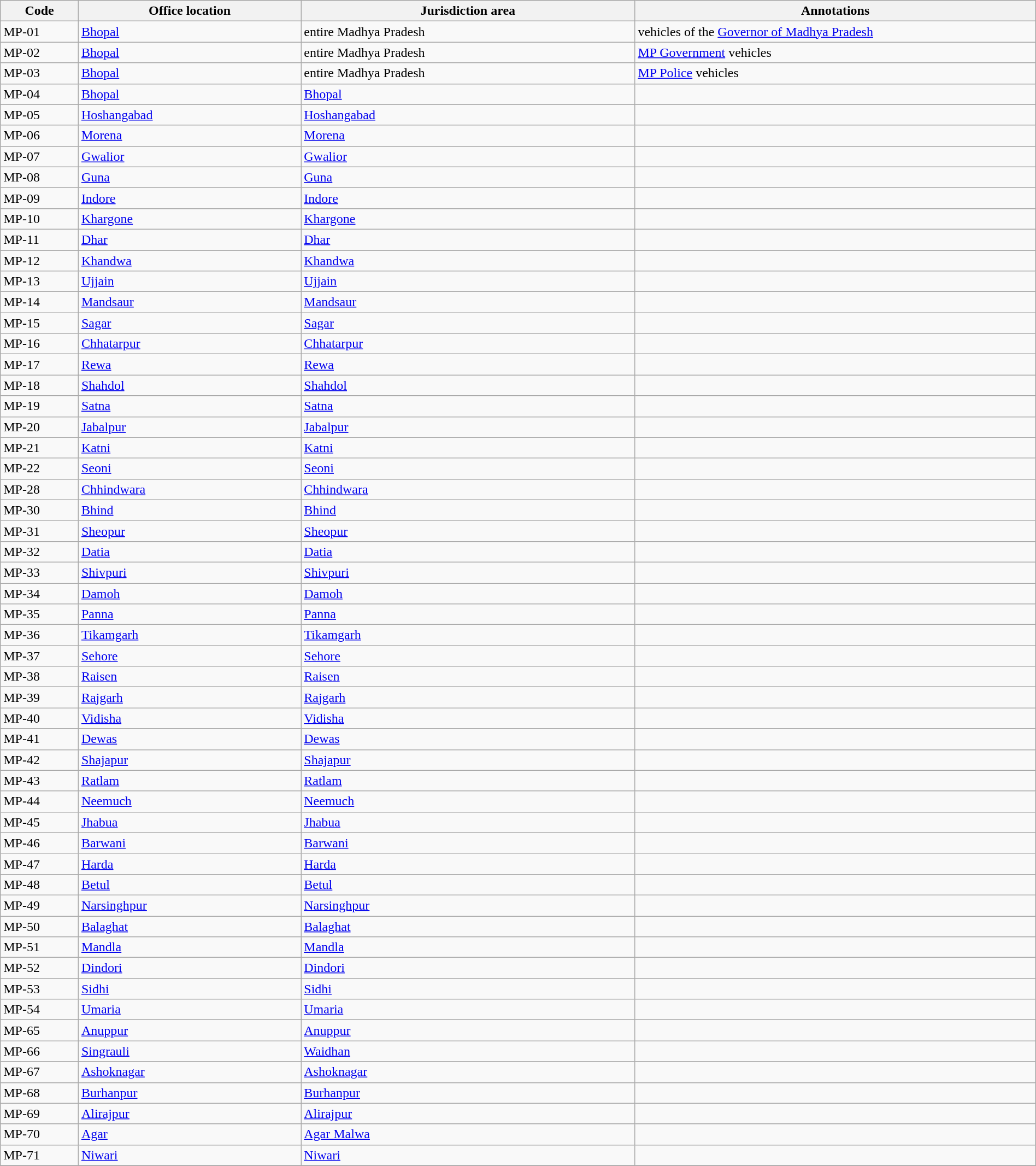<table class="wikitable sortable" style="width:100%;" border="1" cellspacing="0" cellpadding="3">
<tr>
<th scope="col" style="width:7%">Code</th>
<th scope="col" style="width:20%">Office location</th>
<th scope="col" style="width:30%">Jurisdiction area</th>
<th scope="col" style="width:36%" class="unsortable">Annotations</th>
</tr>
<tr>
<td>MP-01</td>
<td><a href='#'>Bhopal</a></td>
<td>entire Madhya Pradesh</td>
<td>vehicles of the <a href='#'>Governor of Madhya Pradesh</a></td>
</tr>
<tr>
<td>MP-02</td>
<td><a href='#'>Bhopal</a></td>
<td>entire Madhya Pradesh</td>
<td><a href='#'>MP Government</a> vehicles</td>
</tr>
<tr>
<td>MP-03</td>
<td><a href='#'>Bhopal</a></td>
<td>entire Madhya Pradesh</td>
<td><a href='#'>MP Police</a> vehicles</td>
</tr>
<tr>
<td>MP-04</td>
<td><a href='#'>Bhopal</a></td>
<td><a href='#'>Bhopal</a></td>
<td></td>
</tr>
<tr>
<td>MP-05</td>
<td><a href='#'>Hoshangabad</a></td>
<td><a href='#'>Hoshangabad</a></td>
<td></td>
</tr>
<tr>
<td>MP-06</td>
<td><a href='#'>Morena</a></td>
<td><a href='#'>Morena</a></td>
<td></td>
</tr>
<tr>
<td>MP-07</td>
<td><a href='#'>Gwalior</a></td>
<td><a href='#'>Gwalior</a></td>
<td></td>
</tr>
<tr>
<td>MP-08</td>
<td><a href='#'>Guna</a></td>
<td><a href='#'>Guna</a></td>
<td></td>
</tr>
<tr>
<td>MP-09</td>
<td><a href='#'>Indore</a></td>
<td><a href='#'>Indore</a></td>
<td></td>
</tr>
<tr>
<td>MP-10</td>
<td><a href='#'>Khargone</a></td>
<td><a href='#'>Khargone</a></td>
<td></td>
</tr>
<tr>
<td>MP-11</td>
<td><a href='#'>Dhar</a></td>
<td><a href='#'>Dhar</a></td>
<td></td>
</tr>
<tr>
<td>MP-12</td>
<td><a href='#'>Khandwa</a></td>
<td><a href='#'>Khandwa</a></td>
<td></td>
</tr>
<tr>
<td>MP-13</td>
<td><a href='#'>Ujjain</a></td>
<td><a href='#'>Ujjain</a></td>
<td></td>
</tr>
<tr>
<td>MP-14</td>
<td><a href='#'>Mandsaur</a></td>
<td><a href='#'>Mandsaur</a></td>
<td></td>
</tr>
<tr>
<td>MP-15</td>
<td><a href='#'>Sagar</a></td>
<td><a href='#'>Sagar</a></td>
<td></td>
</tr>
<tr>
<td>MP-16</td>
<td><a href='#'>Chhatarpur</a></td>
<td><a href='#'>Chhatarpur</a></td>
<td></td>
</tr>
<tr>
<td>MP-17</td>
<td><a href='#'>Rewa</a></td>
<td><a href='#'>Rewa</a></td>
<td></td>
</tr>
<tr>
<td>MP-18</td>
<td><a href='#'>Shahdol</a></td>
<td><a href='#'>Shahdol</a></td>
<td></td>
</tr>
<tr>
<td>MP-19</td>
<td><a href='#'>Satna</a></td>
<td><a href='#'>Satna</a></td>
<td></td>
</tr>
<tr>
<td>MP-20</td>
<td><a href='#'>Jabalpur</a></td>
<td><a href='#'>Jabalpur</a></td>
<td></td>
</tr>
<tr>
<td>MP-21</td>
<td><a href='#'>Katni</a></td>
<td><a href='#'>Katni</a></td>
<td></td>
</tr>
<tr>
<td>MP-22</td>
<td><a href='#'>Seoni</a></td>
<td><a href='#'>Seoni</a></td>
<td></td>
</tr>
<tr>
<td>MP-28</td>
<td><a href='#'>Chhindwara</a></td>
<td><a href='#'>Chhindwara</a></td>
<td></td>
</tr>
<tr>
<td>MP-30</td>
<td><a href='#'>Bhind</a></td>
<td><a href='#'>Bhind</a></td>
<td></td>
</tr>
<tr>
<td>MP-31</td>
<td><a href='#'>Sheopur</a></td>
<td><a href='#'>Sheopur</a></td>
<td></td>
</tr>
<tr>
<td>MP-32</td>
<td><a href='#'>Datia</a></td>
<td><a href='#'>Datia</a></td>
<td></td>
</tr>
<tr>
<td>MP-33</td>
<td><a href='#'>Shivpuri</a></td>
<td><a href='#'>Shivpuri</a></td>
<td></td>
</tr>
<tr>
<td>MP-34</td>
<td><a href='#'>Damoh</a></td>
<td><a href='#'>Damoh</a></td>
<td></td>
</tr>
<tr>
<td>MP-35</td>
<td><a href='#'>Panna</a></td>
<td><a href='#'>Panna</a></td>
<td></td>
</tr>
<tr>
<td>MP-36</td>
<td><a href='#'>Tikamgarh</a></td>
<td><a href='#'>Tikamgarh</a></td>
<td></td>
</tr>
<tr>
<td>MP-37</td>
<td><a href='#'>Sehore</a></td>
<td><a href='#'>Sehore</a></td>
<td></td>
</tr>
<tr>
<td>MP-38</td>
<td><a href='#'>Raisen</a></td>
<td><a href='#'>Raisen</a></td>
<td></td>
</tr>
<tr>
<td>MP-39</td>
<td><a href='#'>Rajgarh</a></td>
<td><a href='#'>Rajgarh</a></td>
<td></td>
</tr>
<tr>
<td>MP-40</td>
<td><a href='#'>Vidisha</a></td>
<td><a href='#'>Vidisha</a></td>
<td></td>
</tr>
<tr>
<td>MP-41</td>
<td><a href='#'>Dewas</a></td>
<td><a href='#'>Dewas</a></td>
<td></td>
</tr>
<tr>
<td>MP-42</td>
<td><a href='#'>Shajapur</a></td>
<td><a href='#'>Shajapur</a></td>
<td></td>
</tr>
<tr>
<td>MP-43</td>
<td><a href='#'>Ratlam</a></td>
<td><a href='#'>Ratlam</a></td>
<td></td>
</tr>
<tr>
<td>MP-44</td>
<td><a href='#'>Neemuch</a></td>
<td><a href='#'>Neemuch</a></td>
<td></td>
</tr>
<tr>
<td>MP-45</td>
<td><a href='#'>Jhabua</a></td>
<td><a href='#'>Jhabua</a></td>
<td></td>
</tr>
<tr>
<td>MP-46</td>
<td><a href='#'>Barwani</a></td>
<td><a href='#'>Barwani</a></td>
<td></td>
</tr>
<tr>
<td>MP-47</td>
<td><a href='#'>Harda</a></td>
<td><a href='#'>Harda</a></td>
<td></td>
</tr>
<tr>
<td>MP-48</td>
<td><a href='#'>Betul</a></td>
<td><a href='#'>Betul</a></td>
<td></td>
</tr>
<tr>
<td>MP-49</td>
<td><a href='#'>Narsinghpur</a></td>
<td><a href='#'>Narsinghpur</a></td>
<td></td>
</tr>
<tr>
<td>MP-50</td>
<td><a href='#'>Balaghat</a></td>
<td><a href='#'>Balaghat</a></td>
<td></td>
</tr>
<tr>
<td>MP-51</td>
<td><a href='#'>Mandla</a></td>
<td><a href='#'>Mandla</a></td>
<td></td>
</tr>
<tr>
<td>MP-52</td>
<td><a href='#'>Dindori</a></td>
<td><a href='#'>Dindori</a></td>
<td></td>
</tr>
<tr>
<td>MP-53</td>
<td><a href='#'>Sidhi</a></td>
<td><a href='#'>Sidhi</a></td>
<td></td>
</tr>
<tr>
<td>MP-54</td>
<td><a href='#'>Umaria</a></td>
<td><a href='#'>Umaria</a></td>
<td></td>
</tr>
<tr>
<td>MP-65</td>
<td><a href='#'>Anuppur</a></td>
<td><a href='#'>Anuppur</a></td>
<td></td>
</tr>
<tr>
<td>MP-66</td>
<td><a href='#'>Singrauli</a></td>
<td><a href='#'>Waidhan</a></td>
<td></td>
</tr>
<tr>
<td>MP-67</td>
<td><a href='#'>Ashoknagar</a></td>
<td><a href='#'>Ashoknagar</a></td>
<td></td>
</tr>
<tr>
<td>MP-68</td>
<td><a href='#'>Burhanpur</a></td>
<td><a href='#'>Burhanpur</a></td>
<td></td>
</tr>
<tr>
<td>MP-69</td>
<td><a href='#'>Alirajpur</a></td>
<td><a href='#'>Alirajpur</a></td>
<td></td>
</tr>
<tr>
<td>MP-70</td>
<td><a href='#'>Agar</a></td>
<td><a href='#'>Agar Malwa</a></td>
<td></td>
</tr>
<tr>
<td>MP-71</td>
<td><a href='#'>Niwari</a></td>
<td><a href='#'>Niwari</a></td>
<td></td>
</tr>
<tr>
</tr>
</table>
